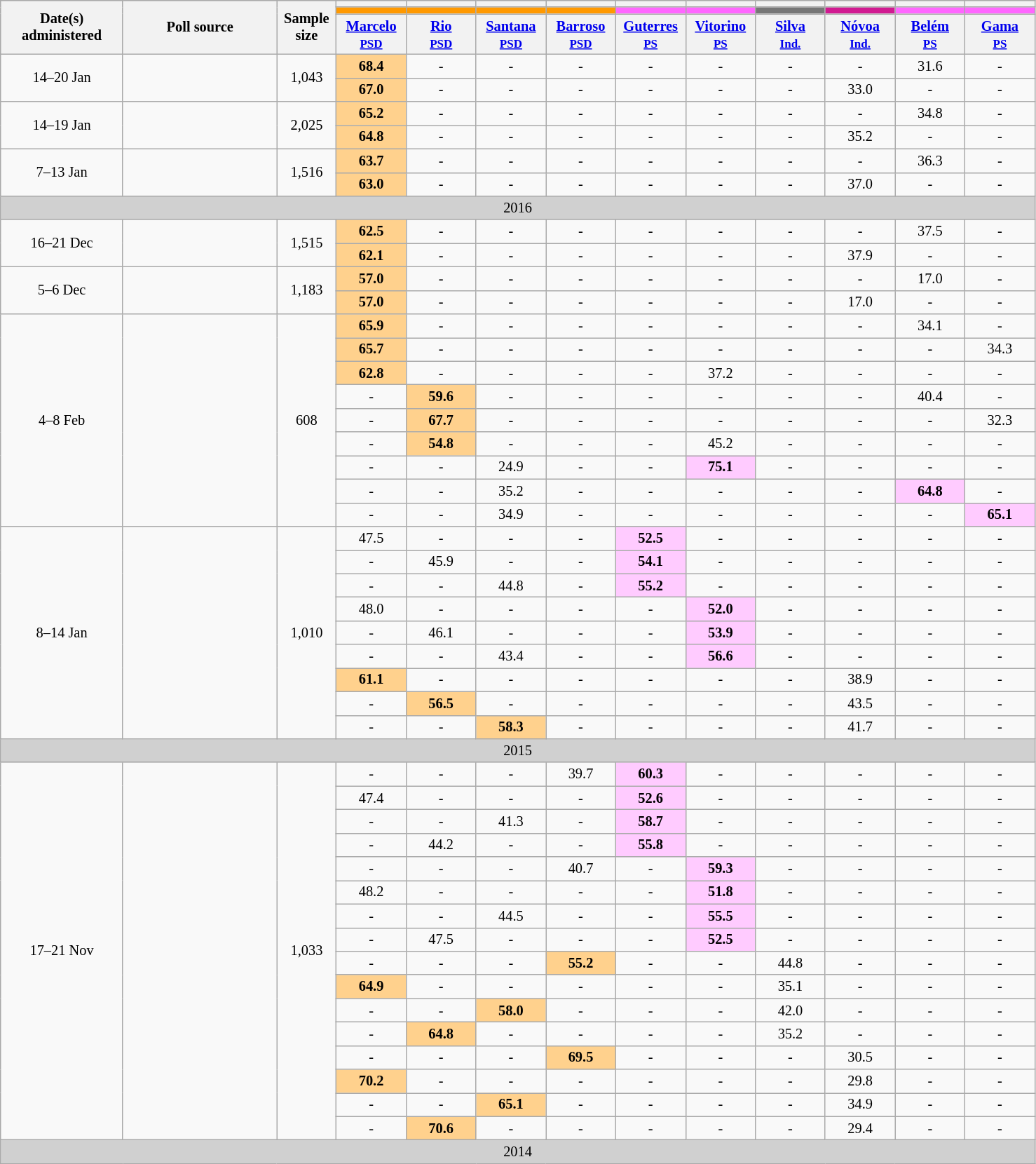<table class="wikitable" style="text-align:center; font-size:85%; line-height:16px; margin-bottom:0">
<tr bgcolor=lightgray>
<th rowspan=3 width=110px>Date(s)<br>administered</th>
<th rowspan=3 width=140px>Poll source</th>
<th rowspan=3 width=50px>Sample size</th>
<th width=60px></th>
<th width=60px></th>
<th width=60px></th>
<th width=60px></th>
<th width=60px></th>
<th width=60px></th>
<th width=60px></th>
<th width=60px></th>
<th width=60px></th>
<th width=60px></th>
</tr>
<tr>
<td bgcolor=#FF9900></td>
<td bgcolor=#FF9900></td>
<td bgcolor=#FF9900></td>
<td bgcolor=#FF9900></td>
<td bgcolor=#FF66FF></td>
<td bgcolor=#FF66FF></td>
<td bgcolor=#777777></td>
<td bgcolor=#d11a91></td>
<td bgcolor=#FF66FF></td>
<td bgcolor=#FF66FF></td>
</tr>
<tr>
<th><a href='#'>Marcelo</a><br><small><a href='#'>PSD</a></small></th>
<th><a href='#'>Rio</a><br><small><a href='#'>PSD</a></small></th>
<th><a href='#'>Santana</a><br><small><a href='#'>PSD</a></small></th>
<th><a href='#'>Barroso</a><br><small><a href='#'>PSD</a></small></th>
<th><a href='#'>Guterres</a><br><small><a href='#'>PS</a></small></th>
<th><a href='#'>Vitorino</a><br><small><a href='#'>PS</a></small></th>
<th><a href='#'>Silva</a><br><small><a href='#'>Ind.</a></small></th>
<th><a href='#'>Nóvoa</a><br><small><a href='#'>Ind.</a></small></th>
<th><a href='#'>Belém</a><br><small><a href='#'>PS</a></small></th>
<th><a href='#'>Gama</a><br><small><a href='#'>PS</a></small></th>
</tr>
<tr>
<td rowspan=2 style="text-align:center;">14–20 Jan</td>
<td rowspan=2 style="text-align:center;"></td>
<td rowspan=2 align="center">1,043</td>
<td style="background:#FFD18D"><strong>68.4</strong></td>
<td style="text-align:center;">-</td>
<td style="text-align:center;">-</td>
<td style="text-align:center;">-</td>
<td style="text-align:center;">-</td>
<td style="text-align:center;">-</td>
<td style="text-align:center;">-</td>
<td style="text-align:center;">-</td>
<td style="text-align:center;">31.6</td>
<td style="text-align:center;">-</td>
</tr>
<tr>
<td style="background:#FFD18D"><strong>67.0</strong></td>
<td style="text-align:center;">-</td>
<td style="text-align:center;">-</td>
<td style="text-align:center;">-</td>
<td style="text-align:center;">-</td>
<td style="text-align:center;">-</td>
<td style="text-align:center;">-</td>
<td style="text-align:center;">33.0</td>
<td style="text-align:center;">-</td>
<td style="text-align:center;">-</td>
</tr>
<tr>
<td rowspan=2 style="text-align:center;">14–19 Jan</td>
<td rowspan=2 style="text-align:center;"></td>
<td rowspan=2 align="center">2,025</td>
<td style="background:#FFD18D"><strong>65.2</strong></td>
<td style="text-align:center;">-</td>
<td style="text-align:center;">-</td>
<td style="text-align:center;">-</td>
<td style="text-align:center;">-</td>
<td style="text-align:center;">-</td>
<td style="text-align:center;">-</td>
<td style="text-align:center;">-</td>
<td style="text-align:center;">34.8</td>
<td style="text-align:center;">-</td>
</tr>
<tr>
<td style="background:#FFD18D"><strong>64.8</strong></td>
<td style="text-align:center;">-</td>
<td style="text-align:center;">-</td>
<td style="text-align:center;">-</td>
<td style="text-align:center;">-</td>
<td style="text-align:center;">-</td>
<td style="text-align:center;">-</td>
<td style="text-align:center;">35.2</td>
<td style="text-align:center;">-</td>
<td style="text-align:center;">-</td>
</tr>
<tr>
<td rowspan=2 style="text-align:center;">7–13 Jan</td>
<td rowspan=2 style="text-align:center;"></td>
<td rowspan=2 align="center">1,516</td>
<td style="background:#FFD18D"><strong>63.7</strong></td>
<td style="text-align:center;">-</td>
<td style="text-align:center;">-</td>
<td style="text-align:center;">-</td>
<td style="text-align:center;">-</td>
<td style="text-align:center;">-</td>
<td style="text-align:center;">-</td>
<td style="text-align:center;">-</td>
<td style="text-align:center;">36.3</td>
<td style="text-align:center;">-</td>
</tr>
<tr>
<td style="background:#FFD18D"><strong>63.0</strong></td>
<td style="text-align:center;">-</td>
<td style="text-align:center;">-</td>
<td style="text-align:center;">-</td>
<td style="text-align:center;">-</td>
<td style="text-align:center;">-</td>
<td style="text-align:center;">-</td>
<td style="text-align:center;">37.0</td>
<td style="text-align:center;">-</td>
<td style="text-align:center;">-</td>
</tr>
<tr>
<td colspan="13" style="background:#D0D0D0; color:black">2016</td>
</tr>
<tr>
<td rowspan=2 style="text-align:center;">16–21 Dec</td>
<td rowspan=2 style="text-align:center;"></td>
<td rowspan=2 align="center">1,515</td>
<td style="background:#FFD18D"><strong>62.5</strong></td>
<td style="text-align:center;">-</td>
<td style="text-align:center;">-</td>
<td style="text-align:center;">-</td>
<td style="text-align:center;">-</td>
<td style="text-align:center;">-</td>
<td style="text-align:center;">-</td>
<td style="text-align:center;">-</td>
<td style="text-align:center;">37.5</td>
<td style="text-align:center;">-</td>
</tr>
<tr>
<td style="background:#FFD18D"><strong>62.1</strong></td>
<td style="text-align:center;">-</td>
<td style="text-align:center;">-</td>
<td style="text-align:center;">-</td>
<td style="text-align:center;">-</td>
<td style="text-align:center;">-</td>
<td style="text-align:center;">-</td>
<td style="text-align:center;">37.9</td>
<td style="text-align:center;">-</td>
<td style="text-align:center;">-</td>
</tr>
<tr>
<td rowspan=2 style="text-align:center;">5–6 Dec</td>
<td rowspan=2 style="text-align:center;"></td>
<td rowspan=2 align="center">1,183</td>
<td style="background:#FFD18D"><strong>57.0</strong></td>
<td style="text-align:center;">-</td>
<td style="text-align:center;">-</td>
<td style="text-align:center;">-</td>
<td style="text-align:center;">-</td>
<td style="text-align:center;">-</td>
<td style="text-align:center;">-</td>
<td style="text-align:center;">-</td>
<td style="text-align:center;">17.0</td>
<td style="text-align:center;">-</td>
</tr>
<tr>
<td style="background:#FFD18D"><strong>57.0</strong></td>
<td style="text-align:center;">-</td>
<td style="text-align:center;">-</td>
<td style="text-align:center;">-</td>
<td style="text-align:center;">-</td>
<td style="text-align:center;">-</td>
<td style="text-align:center;">-</td>
<td style="text-align:center;">17.0</td>
<td style="text-align:center;">-</td>
<td style="text-align:center;">-</td>
</tr>
<tr>
<td rowspan=9 style="text-align:center;">4–8 Feb</td>
<td rowspan=9 style="text-align:center;"></td>
<td rowspan=9 align="center">608</td>
<td style="background:#FFD18D"><strong>65.9</strong></td>
<td style="text-align:center;">-</td>
<td style="text-align:center;">-</td>
<td style="text-align:center;">-</td>
<td style="text-align:center;">-</td>
<td style="text-align:center;">-</td>
<td style="text-align:center;">-</td>
<td style="text-align:center;">-</td>
<td style="text-align:center;">34.1</td>
<td style="text-align:center;">-</td>
</tr>
<tr>
<td style="background:#FFD18D"><strong>65.7</strong></td>
<td style="text-align:center;">-</td>
<td style="text-align:center;">-</td>
<td style="text-align:center;">-</td>
<td style="text-align:center;">-</td>
<td style="text-align:center;">-</td>
<td style="text-align:center;">-</td>
<td style="text-align:center;">-</td>
<td style="text-align:center;">-</td>
<td style="text-align:center;">34.3</td>
</tr>
<tr>
<td style="background:#FFD18D"><strong>62.8</strong></td>
<td style="text-align:center;">-</td>
<td style="text-align:center;">-</td>
<td style="text-align:center;">-</td>
<td style="text-align:center;">-</td>
<td style="text-align:center;">37.2</td>
<td style="text-align:center;">-</td>
<td style="text-align:center;">-</td>
<td style="text-align:center;">-</td>
<td style="text-align:center;">-</td>
</tr>
<tr>
<td style="text-align:center;">-</td>
<td style="background:#FFD18D"><strong>59.6</strong></td>
<td style="text-align:center;">-</td>
<td style="text-align:center;">-</td>
<td style="text-align:center;">-</td>
<td style="text-align:center;">-</td>
<td style="text-align:center;">-</td>
<td style="text-align:center;">-</td>
<td style="text-align:center;">40.4</td>
<td style="text-align:center;">-</td>
</tr>
<tr>
<td style="text-align:center;">-</td>
<td style="background:#FFD18D"><strong>67.7</strong></td>
<td style="text-align:center;">-</td>
<td style="text-align:center;">-</td>
<td style="text-align:center;">-</td>
<td style="text-align:center;">-</td>
<td style="text-align:center;">-</td>
<td style="text-align:center;">-</td>
<td style="text-align:center;">-</td>
<td style="text-align:center;">32.3</td>
</tr>
<tr>
<td style="text-align:center;">-</td>
<td style="background:#FFD18D"><strong>54.8</strong></td>
<td style="text-align:center;">-</td>
<td style="text-align:center;">-</td>
<td style="text-align:center;">-</td>
<td style="text-align:center;">45.2</td>
<td style="text-align:center;">-</td>
<td style="text-align:center;">-</td>
<td style="text-align:center;">-</td>
<td style="text-align:center;">-</td>
</tr>
<tr>
<td style="text-align:center;">-</td>
<td style="text-align:center;">-</td>
<td style="text-align:center;">24.9</td>
<td style="text-align:center;">-</td>
<td style="text-align:center;">-</td>
<td style="background:#FFCBFF"><strong>75.1</strong></td>
<td style="text-align:center;">-</td>
<td style="text-align:center;">-</td>
<td style="text-align:center;">-</td>
<td style="text-align:center;">-</td>
</tr>
<tr>
<td style="text-align:center;">-</td>
<td style="text-align:center;">-</td>
<td style="text-align:center;">35.2</td>
<td style="text-align:center;">-</td>
<td style="text-align:center;">-</td>
<td style="text-align:center;">-</td>
<td style="text-align:center;">-</td>
<td style="text-align:center;">-</td>
<td style="background:#FFCBFF"><strong>64.8</strong></td>
<td style="text-align:center;">-</td>
</tr>
<tr>
<td style="text-align:center;">-</td>
<td style="text-align:center;">-</td>
<td style="text-align:center;">34.9</td>
<td style="text-align:center;">-</td>
<td style="text-align:center;">-</td>
<td style="text-align:center;">-</td>
<td style="text-align:center;">-</td>
<td style="text-align:center;">-</td>
<td style="text-align:center;">-</td>
<td style="background:#FFCBFF"><strong>65.1</strong></td>
</tr>
<tr>
<td rowspan=9 style="text-align:center;">8–14 Jan</td>
<td rowspan=9 style="text-align:center;"></td>
<td rowspan=9 align="center">1,010</td>
<td style="text-align:center;">47.5</td>
<td style="text-align:center;">-</td>
<td style="text-align:center;">-</td>
<td style="text-align:center;">-</td>
<td style="background:#FFCBFF"><strong>52.5</strong></td>
<td style="text-align:center;">-</td>
<td style="text-align:center;">-</td>
<td style="text-align:center;">-</td>
<td style="text-align:center;">-</td>
<td style="text-align:center;">-</td>
</tr>
<tr>
<td style="text-align:center;">-</td>
<td style="text-align:center;">45.9</td>
<td style="text-align:center;">-</td>
<td style="text-align:center;">-</td>
<td style="background:#FFCBFF"><strong>54.1</strong></td>
<td style="text-align:center;">-</td>
<td style="text-align:center;">-</td>
<td style="text-align:center;">-</td>
<td style="text-align:center;">-</td>
<td style="text-align:center;">-</td>
</tr>
<tr>
<td style="text-align:center;">-</td>
<td style="text-align:center;">-</td>
<td style="text-align:center;">44.8</td>
<td style="text-align:center;">-</td>
<td style="background:#FFCBFF"><strong>55.2</strong></td>
<td style="text-align:center;">-</td>
<td style="text-align:center;">-</td>
<td style="text-align:center;">-</td>
<td style="text-align:center;">-</td>
<td style="text-align:center;">-</td>
</tr>
<tr>
<td style="text-align:center;">48.0</td>
<td style="text-align:center;">-</td>
<td style="text-align:center;">-</td>
<td style="text-align:center;">-</td>
<td style="text-align:center;">-</td>
<td style="background:#FFCBFF"><strong>52.0</strong></td>
<td style="text-align:center;">-</td>
<td style="text-align:center;">-</td>
<td style="text-align:center;">-</td>
<td style="text-align:center;">-</td>
</tr>
<tr>
<td style="text-align:center;">-</td>
<td style="text-align:center;">46.1</td>
<td style="text-align:center;">-</td>
<td style="text-align:center;">-</td>
<td style="text-align:center;">-</td>
<td style="background:#FFCBFF"><strong>53.9</strong></td>
<td style="text-align:center;">-</td>
<td style="text-align:center;">-</td>
<td style="text-align:center;">-</td>
<td style="text-align:center;">-</td>
</tr>
<tr>
<td style="text-align:center;">-</td>
<td style="text-align:center;">-</td>
<td style="text-align:center;">43.4</td>
<td style="text-align:center;">-</td>
<td style="text-align:center;">-</td>
<td style="background:#FFCBFF"><strong>56.6</strong></td>
<td style="text-align:center;">-</td>
<td style="text-align:center;">-</td>
<td style="text-align:center;">-</td>
<td style="text-align:center;">-</td>
</tr>
<tr>
<td style="background:#FFD18D"><strong>61.1</strong></td>
<td style="text-align:center;">-</td>
<td style="text-align:center;">-</td>
<td style="text-align:center;">-</td>
<td style="text-align:center;">-</td>
<td style="text-align:center;">-</td>
<td style="text-align:center;">-</td>
<td style="text-align:center;">38.9</td>
<td style="text-align:center;">-</td>
<td style="text-align:center;">-</td>
</tr>
<tr>
<td style="text-align:center;">-</td>
<td style="background:#FFD18D"><strong>56.5</strong></td>
<td style="text-align:center;">-</td>
<td style="text-align:center;">-</td>
<td style="text-align:center;">-</td>
<td style="text-align:center;">-</td>
<td style="text-align:center;">-</td>
<td style="text-align:center;">43.5</td>
<td style="text-align:center;">-</td>
<td style="text-align:center;">-</td>
</tr>
<tr>
<td style="text-align:center;">-</td>
<td style="text-align:center;">-</td>
<td style="background:#FFD18D"><strong>58.3</strong></td>
<td style="text-align:center;">-</td>
<td style="text-align:center;">-</td>
<td style="text-align:center;">-</td>
<td style="text-align:center;">-</td>
<td style="text-align:center;">41.7</td>
<td style="text-align:center;">-</td>
<td style="text-align:center;">-</td>
</tr>
<tr>
<td colspan="13" style="background:#D0D0D0; color:black">2015</td>
</tr>
<tr>
<td rowspan=16 style="text-align:center;">17–21 Nov</td>
<td rowspan=16 style="text-align:center;"></td>
<td rowspan=16 align="center">1,033</td>
<td style="text-align:center;">-</td>
<td style="text-align:center;">-</td>
<td style="text-align:center;">-</td>
<td style="text-align:center;">39.7</td>
<td style="background:#FFCBFF"><strong>60.3</strong></td>
<td style="text-align:center;">-</td>
<td style="text-align:center;">-</td>
<td style="text-align:center;">-</td>
<td style="text-align:center;">-</td>
<td style="text-align:center;">-</td>
</tr>
<tr>
<td style="text-align:center;">47.4</td>
<td style="text-align:center;">-</td>
<td style="text-align:center;">-</td>
<td style="text-align:center;">-</td>
<td style="background:#FFCBFF"><strong>52.6</strong></td>
<td style="text-align:center;">-</td>
<td style="text-align:center;">-</td>
<td style="text-align:center;">-</td>
<td style="text-align:center;">-</td>
<td style="text-align:center;">-</td>
</tr>
<tr>
<td style="text-align:center;">-</td>
<td style="text-align:center;">-</td>
<td style="text-align:center;">41.3</td>
<td style="text-align:center;">-</td>
<td style="background:#FFCBFF"><strong>58.7</strong></td>
<td style="text-align:center;">-</td>
<td style="text-align:center;">-</td>
<td style="text-align:center;">-</td>
<td style="text-align:center;">-</td>
<td style="text-align:center;">-</td>
</tr>
<tr>
<td style="text-align:center;">-</td>
<td style="text-align:center;">44.2</td>
<td style="text-align:center;">-</td>
<td style="text-align:center;">-</td>
<td style="background:#FFCBFF"><strong>55.8</strong></td>
<td style="text-align:center;">-</td>
<td style="text-align:center;">-</td>
<td style="text-align:center;">-</td>
<td style="text-align:center;">-</td>
<td style="text-align:center;">-</td>
</tr>
<tr>
<td style="text-align:center;">-</td>
<td style="text-align:center;">-</td>
<td style="text-align:center;">-</td>
<td style="text-align:center;">40.7</td>
<td style="text-align:center;">-</td>
<td style="background:#FFCBFF"><strong>59.3</strong></td>
<td style="text-align:center;">-</td>
<td style="text-align:center;">-</td>
<td style="text-align:center;">-</td>
<td style="text-align:center;">-</td>
</tr>
<tr>
<td style="text-align:center;">48.2</td>
<td style="text-align:center;">-</td>
<td style="text-align:center;">-</td>
<td style="text-align:center;">-</td>
<td style="text-align:center;">-</td>
<td style="background:#FFCBFF"><strong>51.8</strong></td>
<td style="text-align:center;">-</td>
<td style="text-align:center;">-</td>
<td style="text-align:center;">-</td>
<td style="text-align:center;">-</td>
</tr>
<tr>
<td style="text-align:center;">-</td>
<td style="text-align:center;">-</td>
<td style="text-align:center;">44.5</td>
<td style="text-align:center;">-</td>
<td style="text-align:center;">-</td>
<td style="background:#FFCBFF"><strong>55.5</strong></td>
<td style="text-align:center;">-</td>
<td style="text-align:center;">-</td>
<td style="text-align:center;">-</td>
<td style="text-align:center;">-</td>
</tr>
<tr>
<td style="text-align:center;">-</td>
<td style="text-align:center;">47.5</td>
<td style="text-align:center;">-</td>
<td style="text-align:center;">-</td>
<td style="text-align:center;">-</td>
<td style="background:#FFCBFF"><strong>52.5</strong></td>
<td style="text-align:center;">-</td>
<td style="text-align:center;">-</td>
<td style="text-align:center;">-</td>
<td style="text-align:center;">-</td>
</tr>
<tr>
<td style="text-align:center;">-</td>
<td style="text-align:center;">-</td>
<td style="text-align:center;">-</td>
<td style="background:#FFD18D"><strong>55.2</strong></td>
<td style="text-align:center;">-</td>
<td style="text-align:center;">-</td>
<td style="text-align:center;">44.8</td>
<td style="text-align:center;">-</td>
<td style="text-align:center;">-</td>
<td style="text-align:center;">-</td>
</tr>
<tr>
<td style="background:#FFD18D"><strong>64.9</strong></td>
<td style="text-align:center;">-</td>
<td style="text-align:center;">-</td>
<td style="text-align:center;">-</td>
<td style="text-align:center;">-</td>
<td style="text-align:center;">-</td>
<td style="text-align:center;">35.1</td>
<td style="text-align:center;">-</td>
<td style="text-align:center;">-</td>
<td style="text-align:center;">-</td>
</tr>
<tr>
<td style="text-align:center;">-</td>
<td style="text-align:center;">-</td>
<td style="background:#FFD18D"><strong>58.0</strong></td>
<td style="text-align:center;">-</td>
<td style="text-align:center;">-</td>
<td style="text-align:center;">-</td>
<td style="text-align:center;">42.0</td>
<td style="text-align:center;">-</td>
<td style="text-align:center;">-</td>
<td style="text-align:center;">-</td>
</tr>
<tr>
<td style="text-align:center;">-</td>
<td style="background:#FFD18D"><strong>64.8</strong></td>
<td style="text-align:center;">-</td>
<td style="text-align:center;">-</td>
<td style="text-align:center;">-</td>
<td style="text-align:center;">-</td>
<td style="text-align:center;">35.2</td>
<td style="text-align:center;">-</td>
<td style="text-align:center;">-</td>
<td style="text-align:center;">-</td>
</tr>
<tr>
<td style="text-align:center;">-</td>
<td style="text-align:center;">-</td>
<td style="text-align:center;">-</td>
<td style="background:#FFD18D"><strong>69.5</strong></td>
<td style="text-align:center;">-</td>
<td style="text-align:center;">-</td>
<td style="text-align:center;">-</td>
<td style="text-align:center;">30.5</td>
<td style="text-align:center;">-</td>
<td style="text-align:center;">-</td>
</tr>
<tr>
<td style="background:#FFD18D"><strong>70.2</strong></td>
<td style="text-align:center;">-</td>
<td style="text-align:center;">-</td>
<td style="text-align:center;">-</td>
<td style="text-align:center;">-</td>
<td style="text-align:center;">-</td>
<td style="text-align:center;">-</td>
<td style="text-align:center;">29.8</td>
<td style="text-align:center;">-</td>
<td style="text-align:center;">-</td>
</tr>
<tr>
<td style="text-align:center;">-</td>
<td style="text-align:center;">-</td>
<td style="background:#FFD18D"><strong>65.1</strong></td>
<td style="text-align:center;">-</td>
<td style="text-align:center;">-</td>
<td style="text-align:center;">-</td>
<td style="text-align:center;">-</td>
<td style="text-align:center;">34.9</td>
<td style="text-align:center;">-</td>
<td style="text-align:center;">-</td>
</tr>
<tr>
<td style="text-align:center;">-</td>
<td style="background:#FFD18D"><strong>70.6</strong></td>
<td style="text-align:center;">-</td>
<td style="text-align:center;">-</td>
<td style="text-align:center;">-</td>
<td style="text-align:center;">-</td>
<td style="text-align:center;">-</td>
<td style="text-align:center;">29.4</td>
<td style="text-align:center;">-</td>
<td style="text-align:center;">-</td>
</tr>
<tr>
<td colspan="13" style="background:#D0D0D0; color:black">2014</td>
</tr>
</table>
